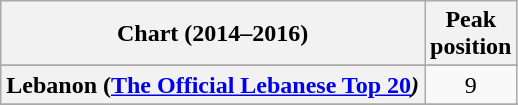<table class="wikitable plainrowheaders sortable">
<tr>
<th scope="col">Chart (2014–2016)</th>
<th scope="col">Peak<br>position</th>
</tr>
<tr>
</tr>
<tr>
</tr>
<tr>
</tr>
<tr>
</tr>
<tr>
</tr>
<tr>
</tr>
<tr>
</tr>
<tr>
</tr>
<tr>
<th scope="row">Lebanon (<a href='#'>The Official Lebanese Top 20</a><em>)</th>
<td style="text-align:center;">9</td>
</tr>
<tr>
</tr>
<tr>
</tr>
<tr>
</tr>
<tr>
</tr>
<tr>
</tr>
<tr>
</tr>
<tr>
</tr>
<tr>
</tr>
<tr>
</tr>
<tr>
</tr>
</table>
